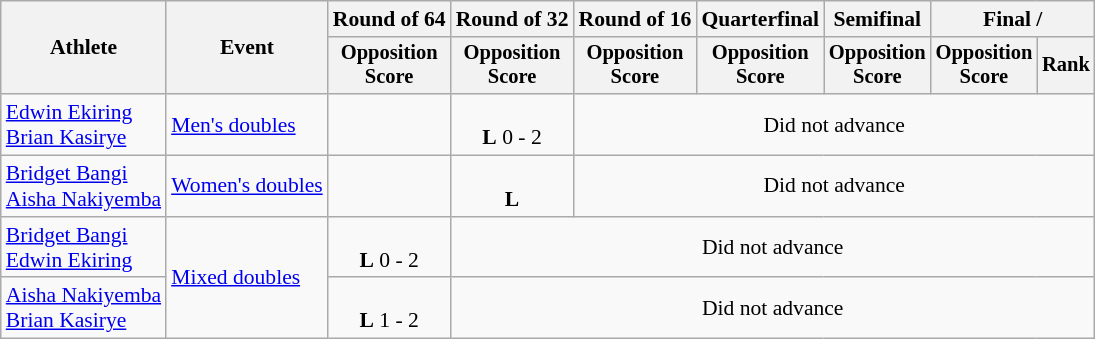<table class=wikitable style="font-size:90%">
<tr>
<th rowspan=2>Athlete</th>
<th rowspan=2>Event</th>
<th>Round of 64</th>
<th>Round of 32</th>
<th>Round of 16</th>
<th>Quarterfinal</th>
<th>Semifinal</th>
<th colspan=2>Final / </th>
</tr>
<tr style="font-size:95%">
<th>Opposition<br>Score</th>
<th>Opposition<br>Score</th>
<th>Opposition<br>Score</th>
<th>Opposition<br>Score</th>
<th>Opposition<br>Score</th>
<th>Opposition<br>Score</th>
<th>Rank</th>
</tr>
<tr align=center>
<td align=left><a href='#'>Edwin Ekiring</a><br><a href='#'>Brian Kasirye</a></td>
<td align=left><a href='#'>Men's doubles</a></td>
<td></td>
<td><br><strong>L</strong> 0 - 2</td>
<td colspan=5>Did not advance</td>
</tr>
<tr align=center>
<td align=left><a href='#'>Bridget Bangi</a><br><a href='#'>Aisha Nakiyemba</a></td>
<td align=left><a href='#'>Women's doubles</a></td>
<td></td>
<td><br><strong>L</strong> </td>
<td colspan=5>Did not advance</td>
</tr>
<tr align=center>
<td align=left><a href='#'>Bridget Bangi</a><br><a href='#'>Edwin Ekiring</a></td>
<td align=left rowspan=2><a href='#'>Mixed doubles</a></td>
<td><br><strong>L</strong> 0 - 2</td>
<td colspan=6>Did not advance</td>
</tr>
<tr align=center>
<td align=left><a href='#'>Aisha Nakiyemba</a><br><a href='#'>Brian Kasirye</a></td>
<td><br><strong>L</strong> 1 - 2</td>
<td colspan=6>Did not advance</td>
</tr>
</table>
